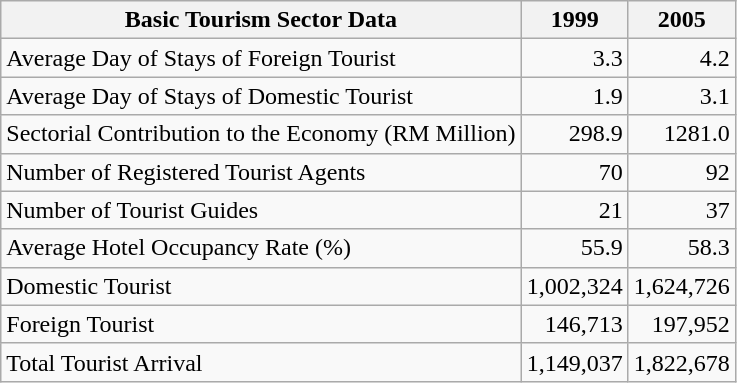<table class="wikitable">
<tr>
<th>Basic Tourism Sector Data</th>
<th>1999</th>
<th>2005</th>
</tr>
<tr>
<td>Average Day of Stays of Foreign Tourist</td>
<td style="text-align:right;">3.3</td>
<td style="text-align:right;">4.2</td>
</tr>
<tr>
<td>Average Day of Stays of Domestic Tourist</td>
<td style="text-align:right;">1.9</td>
<td style="text-align:right;">3.1</td>
</tr>
<tr>
<td>Sectorial Contribution to the Economy (RM Million)</td>
<td style="text-align:right;">298.9</td>
<td style="text-align:right;">1281.0</td>
</tr>
<tr>
<td>Number of Registered Tourist Agents</td>
<td style="text-align:right;">70</td>
<td style="text-align:right;">92</td>
</tr>
<tr>
<td>Number of Tourist Guides</td>
<td style="text-align:right;">21</td>
<td style="text-align:right;">37</td>
</tr>
<tr>
<td>Average Hotel Occupancy Rate (%)</td>
<td style="text-align:right;">55.9</td>
<td style="text-align:right;">58.3</td>
</tr>
<tr>
<td>Domestic Tourist</td>
<td style="text-align:right;">1,002,324</td>
<td style="text-align:right;">1,624,726</td>
</tr>
<tr>
<td>Foreign Tourist</td>
<td style="text-align:right;">146,713</td>
<td style="text-align:right;">197,952</td>
</tr>
<tr>
<td>Total Tourist Arrival</td>
<td style="text-align:right;">1,149,037</td>
<td style="text-align:right;">1,822,678</td>
</tr>
</table>
